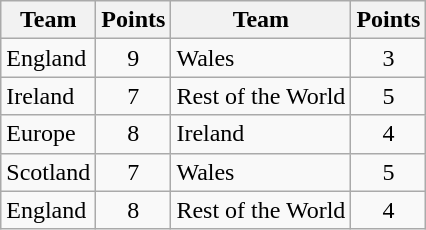<table class="wikitable" style="text-align:center">
<tr>
<th>Team</th>
<th>Points</th>
<th>Team</th>
<th>Points</th>
</tr>
<tr>
<td align=left> England</td>
<td>9</td>
<td align=left> Wales</td>
<td>3</td>
</tr>
<tr>
<td align=left> Ireland</td>
<td>7</td>
<td align=left>Rest of the World</td>
<td>5</td>
</tr>
<tr>
<td align=left> Europe</td>
<td>8</td>
<td align=left> Ireland</td>
<td>4</td>
</tr>
<tr>
<td align=left> Scotland</td>
<td>7</td>
<td align=left> Wales</td>
<td>5</td>
</tr>
<tr>
<td align=left> England</td>
<td>8</td>
<td align=left>Rest of the World</td>
<td>4</td>
</tr>
</table>
